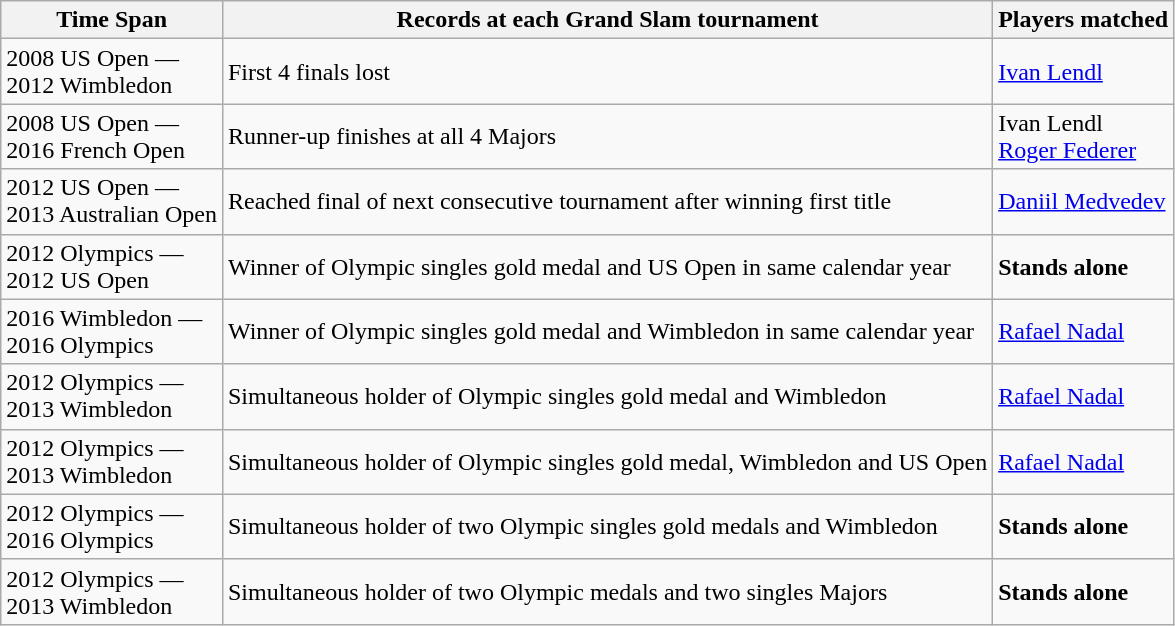<table class="wikitable collapsible">
<tr>
<th>Time Span</th>
<th>Records at each Grand Slam tournament</th>
<th>Players matched</th>
</tr>
<tr>
<td>2008 US Open —<br>2012 Wimbledon</td>
<td>First 4 finals lost</td>
<td><a href='#'>Ivan Lendl</a></td>
</tr>
<tr>
<td>2008 US Open —<br>2016 French Open</td>
<td>Runner-up finishes at all 4 Majors</td>
<td>Ivan Lendl<br><a href='#'>Roger Federer</a></td>
</tr>
<tr>
<td>2012 US Open —<br>2013 Australian Open</td>
<td>Reached final of next consecutive tournament after winning first title</td>
<td><a href='#'>Daniil Medvedev</a></td>
</tr>
<tr>
<td>2012 Olympics —<br>2012 US Open</td>
<td>Winner of Olympic singles gold medal and US Open in same calendar year</td>
<td><strong>Stands alone</strong></td>
</tr>
<tr>
<td>2016 Wimbledon —<br>2016 Olympics</td>
<td>Winner of Olympic singles gold medal and Wimbledon in same calendar year</td>
<td><a href='#'>Rafael Nadal</a></td>
</tr>
<tr>
<td>2012 Olympics —<br>2013 Wimbledon</td>
<td>Simultaneous holder of Olympic singles gold medal and Wimbledon</td>
<td><a href='#'>Rafael Nadal</a></td>
</tr>
<tr>
<td>2012 Olympics —<br>2013 Wimbledon</td>
<td>Simultaneous holder of Olympic singles gold medal, Wimbledon and US Open</td>
<td><a href='#'>Rafael Nadal</a></td>
</tr>
<tr>
<td>2012 Olympics —<br>2016 Olympics</td>
<td>Simultaneous holder of two Olympic singles gold medals and Wimbledon</td>
<td><strong>Stands alone</strong></td>
</tr>
<tr>
<td>2012 Olympics —<br>2013 Wimbledon</td>
<td>Simultaneous holder of two Olympic medals and two singles Majors </td>
<td><strong>Stands alone</strong></td>
</tr>
</table>
